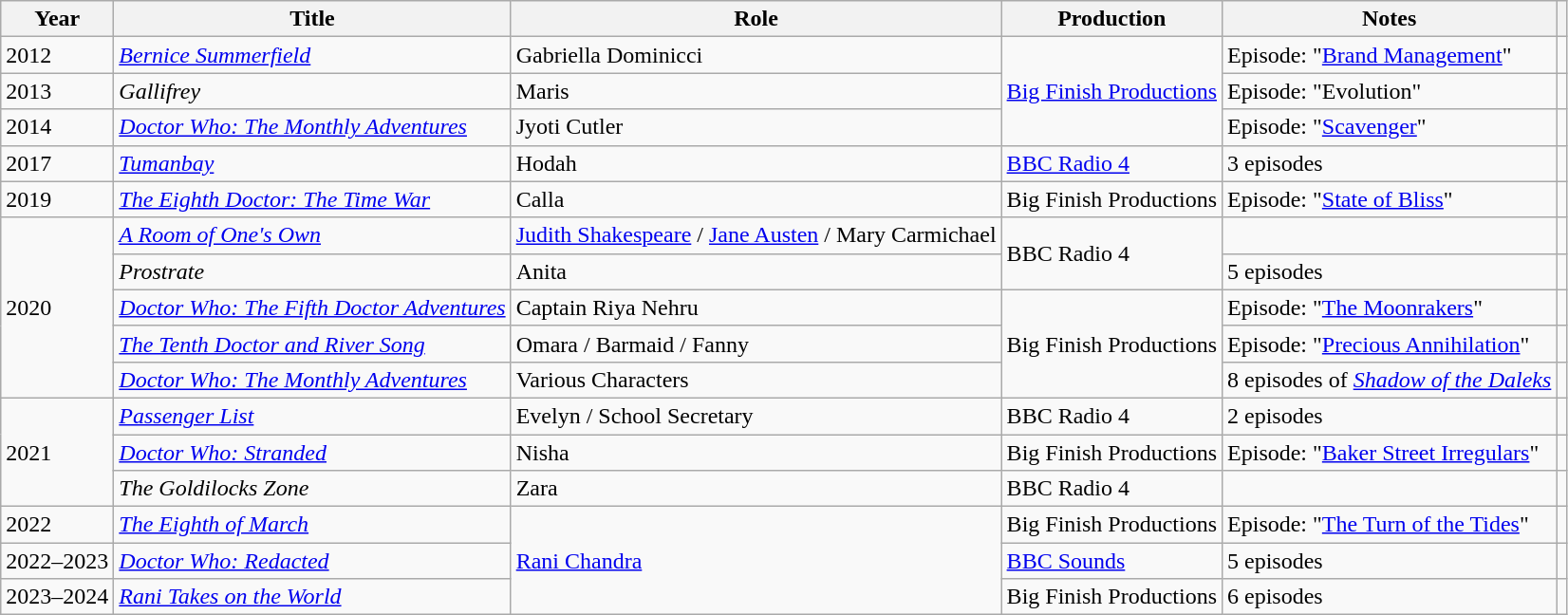<table class="wikitable sortable plainrowheaders">
<tr>
<th scope="col">Year</th>
<th scope="col">Title</th>
<th scope="col">Role</th>
<th scope="col">Production</th>
<th scope="col" class="unsortable">Notes</th>
<th scope="col" class="unsortable"></th>
</tr>
<tr>
<td scope="row">2012</td>
<td><a href='#'><em>Bernice Summerfield</em></a></td>
<td>Gabriella Dominicci</td>
<td rowspan="3"><a href='#'>Big Finish Productions</a></td>
<td>Episode: "<a href='#'>Brand Management</a>"</td>
<td style = "text-align: center;"></td>
</tr>
<tr>
<td scope="row">2013</td>
<td><em>Gallifrey</em></td>
<td>Maris</td>
<td>Episode: "Evolution"</td>
<td style = "text-align: center;"></td>
</tr>
<tr>
<td scope="row">2014</td>
<td><em><a href='#'>Doctor Who: The Monthly Adventures</a></em></td>
<td>Jyoti Cutler</td>
<td>Episode: "<a href='#'>Scavenger</a>"</td>
<td style = "text-align: center;"></td>
</tr>
<tr>
<td scope="row">2017</td>
<td><em><a href='#'>Tumanbay</a></em></td>
<td>Hodah</td>
<td><a href='#'>BBC Radio 4</a></td>
<td>3 episodes</td>
<td style = "text-align: center;"></td>
</tr>
<tr>
<td scope="row">2019</td>
<td><em><a href='#'>The Eighth Doctor: The Time War</a></em></td>
<td>Calla</td>
<td>Big Finish Productions</td>
<td>Episode: "<a href='#'>State of Bliss</a>"</td>
<td style = "text-align: center;"></td>
</tr>
<tr>
<td rowspan="5" scope="row">2020</td>
<td><em><a href='#'>A Room of One's Own</a></em></td>
<td><a href='#'>Judith Shakespeare</a> / <a href='#'>Jane Austen</a> / Mary Carmichael</td>
<td rowspan="2">BBC Radio 4</td>
<td></td>
<td style = "text-align: center;"></td>
</tr>
<tr>
<td><em>Prostrate</em></td>
<td>Anita</td>
<td>5 episodes</td>
<td style = "text-align: center;"></td>
</tr>
<tr>
<td><em><a href='#'>Doctor Who: The Fifth Doctor Adventures</a></em></td>
<td>Captain Riya Nehru</td>
<td rowspan="3">Big Finish Productions</td>
<td>Episode: "<a href='#'>The Moonrakers</a>"</td>
<td style = "text-align: center;"></td>
</tr>
<tr>
<td><em><a href='#'>The Tenth Doctor and River Song</a></em></td>
<td>Omara / Barmaid / Fanny</td>
<td>Episode: "<a href='#'>Precious Annihilation</a>"</td>
<td style = "text-align: center;"></td>
</tr>
<tr>
<td><em><a href='#'>Doctor Who: The Monthly Adventures</a></em></td>
<td>Various Characters</td>
<td>8 episodes of <em><a href='#'>Shadow of the Daleks</a></em></td>
<td style = "text-align: center;"></td>
</tr>
<tr>
<td rowspan="3" scope="row">2021</td>
<td><em><a href='#'>Passenger List</a></em></td>
<td>Evelyn / School Secretary</td>
<td>BBC Radio 4</td>
<td>2 episodes</td>
<td style = "text-align: center;"></td>
</tr>
<tr>
<td><em><a href='#'>Doctor Who: Stranded</a></em></td>
<td>Nisha</td>
<td>Big Finish Productions</td>
<td>Episode: "<a href='#'>Baker Street Irregulars</a>"</td>
<td style = "text-align: center;"></td>
</tr>
<tr>
<td><em>The Goldilocks Zone</em></td>
<td>Zara</td>
<td>BBC Radio 4</td>
<td></td>
<td style = "text-align: center;"></td>
</tr>
<tr>
<td scope="row">2022</td>
<td><em><a href='#'>The Eighth of March</a></em></td>
<td rowspan="3"><a href='#'>Rani Chandra</a></td>
<td>Big Finish Productions</td>
<td>Episode: "<a href='#'>The Turn of the Tides</a>"</td>
<td style = "text-align: center;"></td>
</tr>
<tr>
<td>2022–2023</td>
<td><em><a href='#'>Doctor Who: Redacted</a></em></td>
<td><a href='#'>BBC Sounds</a></td>
<td>5 episodes</td>
<td style = "text-align: center;"></td>
</tr>
<tr>
<td scope="row">2023–2024</td>
<td><em><a href='#'>Rani Takes on the World</a></em></td>
<td>Big Finish Productions</td>
<td>6 episodes</td>
<td style = "text-align: center;"></td>
</tr>
</table>
